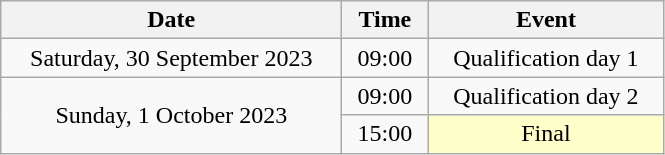<table class = "wikitable" style="text-align:center;">
<tr>
<th width=220>Date</th>
<th width=50>Time</th>
<th width=150>Event</th>
</tr>
<tr>
<td>Saturday, 30 September 2023</td>
<td>09:00</td>
<td>Qualification day 1</td>
</tr>
<tr>
<td rowspan=2>Sunday, 1 October 2023</td>
<td>09:00</td>
<td>Qualification day 2</td>
</tr>
<tr>
<td>15:00</td>
<td bgcolor=ffffcc>Final</td>
</tr>
</table>
